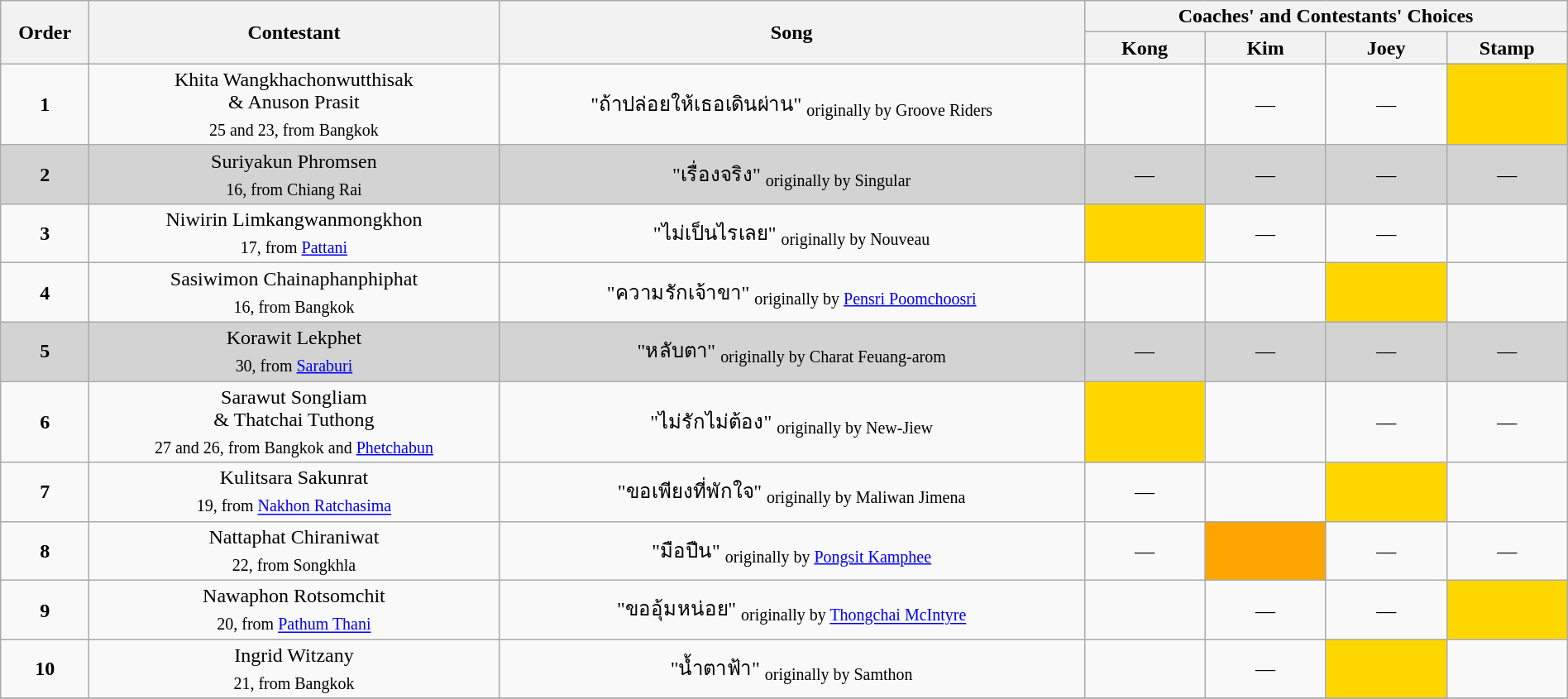<table class="wikitable" style="text-align:center; width:100%;">
<tr>
<th rowspan=2>Order</th>
<th rowspan=2>Contestant</th>
<th rowspan=2>Song</th>
<th colspan=4>Coaches' and Contestants' Choices</th>
</tr>
<tr>
<th width="90">Kong</th>
<th width="90">Kim</th>
<th width="90">Joey</th>
<th width="90">Stamp</th>
</tr>
<tr>
<td align="center"><strong>1</strong></td>
<td>Khita Wangkhachonwutthisak<br> & Anuson Prasit<br><sub>25 and 23, from Bangkok</sub></td>
<td>"ถ้าปล่อยให้เธอเดินผ่าน" <sub>originally by Groove Riders</sub></td>
<td style="text-align:center;"></td>
<td style="text-align:center;">—</td>
<td style="text-align:center;">—</td>
<td style="background:gold;text-align:center;"></td>
</tr>
<tr bgcolor=lightgrey>
<td align="center"><strong>2</strong></td>
<td>Suriyakun Phromsen<br><sub>16, from Chiang Rai</sub></td>
<td>"เรื่องจริง" <sub>originally by Singular</sub></td>
<td style="text-align:center;">—</td>
<td style="text-align:center;">—</td>
<td style="text-align:center;">—</td>
<td style="text-align:center;">—</td>
</tr>
<tr>
<td align="center"><strong>3</strong></td>
<td>Niwirin Limkangwanmongkhon<br><sub>17, from <a href='#'>Pattani</a></sub></td>
<td>"ไม่เป็นไรเลย" <sub>originally by Nouveau</sub></td>
<td style="background:gold;text-align:center;"></td>
<td style="text-align:center;">—</td>
<td style="text-align:center;">—</td>
<td style="text-align:center;"></td>
</tr>
<tr>
<td align="center"><strong>4</strong></td>
<td>Sasiwimon Chainaphanphiphat<br><sub>16, from Bangkok</sub></td>
<td>"ความรักเจ้าขา" <sub>originally by <a href='#'>Pensri Poomchoosri</a></sub></td>
<td style="text-align:center;"></td>
<td style="text-align:center;"></td>
<td style="background:gold;text-align:center;"></td>
<td style="text-align:center;"></td>
</tr>
<tr bgcolor=lightgrey>
<td align="center"><strong>5</strong></td>
<td>Korawit Lekphet<br><sub>30, from <a href='#'>Saraburi</a></sub></td>
<td>"หลับตา" <sub>originally by Charat Feuang-arom</sub></td>
<td style="text-align:center;">—</td>
<td style="text-align:center;">—</td>
<td style="text-align:center;">—</td>
<td style="text-align:center;">—</td>
</tr>
<tr>
<td align="center"><strong>6</strong></td>
<td>Sarawut Songliam<br> & Thatchai Tuthong<br><sub>27 and 26, from Bangkok and <a href='#'>Phetchabun</a></sub></td>
<td>"ไม่รักไม่ต้อง" <sub>originally by New-Jiew</sub></td>
<td style="background:gold;text-align:center;"></td>
<td style="text-align:center;"></td>
<td style="text-align:center;">—</td>
<td style="text-align:center;">—</td>
</tr>
<tr>
<td align="center"><strong>7</strong></td>
<td>Kulitsara Sakunrat<br><sub>19, from <a href='#'>Nakhon Ratchasima</a></sub></td>
<td>"ขอเพียงที่พักใจ" <sub>originally by Maliwan Jimena</sub></td>
<td style="text-align:center;">—</td>
<td style="text-align:center;"></td>
<td style="background:gold;text-align:center;"></td>
<td style="text-align:center;"></td>
</tr>
<tr>
<td align="center"><strong>8</strong></td>
<td>Nattaphat Chiraniwat<br><sub>22, from Songkhla</sub></td>
<td>"มือปืน" <sub>originally by <a href='#'>Pongsit Kamphee</a></sub></td>
<td style="text-align:center;">—</td>
<td style="background:orange;text-align:center;"></td>
<td style="text-align:center;">—</td>
<td style="text-align:center;">—</td>
</tr>
<tr>
<td align="center"><strong>9</strong></td>
<td>Nawaphon Rotsomchit<br><sub>20, from <a href='#'>Pathum Thani</a></sub></td>
<td>"ขออุ้มหน่อย" <sub>originally by <a href='#'>Thongchai McIntyre</a></sub></td>
<td style="text-align:center;"></td>
<td style="text-align:center;">—</td>
<td style="text-align:center;">—</td>
<td style="background:gold;text-align:center;"></td>
</tr>
<tr>
<td align="center"><strong>10</strong></td>
<td>Ingrid Witzany<br><sub>21, from Bangkok</sub></td>
<td>"น้ำตาฟ้า" <sub>originally by Samthon</sub></td>
<td style="text-align:center;"></td>
<td style="text-align:center;">—</td>
<td style="background:gold;text-align:center;"></td>
<td style="text-align:center;"></td>
</tr>
<tr>
</tr>
</table>
